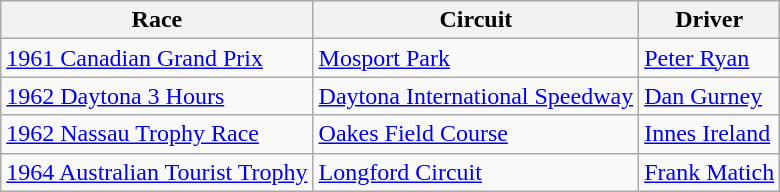<table class="wikitable">
<tr>
<th>Race</th>
<th>Circuit</th>
<th>Driver</th>
</tr>
<tr>
<td><a href='#'>1961 Canadian Grand Prix</a></td>
<td><a href='#'>Mosport Park</a></td>
<td><a href='#'>Peter Ryan</a></td>
</tr>
<tr>
<td><a href='#'>1962 Daytona 3 Hours</a></td>
<td><a href='#'>Daytona International Speedway</a></td>
<td><a href='#'>Dan Gurney</a></td>
</tr>
<tr>
<td><a href='#'>1962 Nassau Trophy Race</a></td>
<td><a href='#'>Oakes Field Course</a></td>
<td><a href='#'>Innes Ireland</a></td>
</tr>
<tr>
<td><a href='#'>1964 Australian Tourist Trophy</a></td>
<td><a href='#'>Longford Circuit</a></td>
<td><a href='#'>Frank Matich</a></td>
</tr>
</table>
